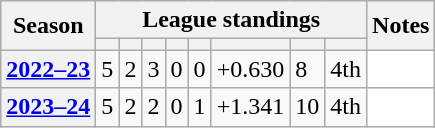<table class="wikitable sortable">
<tr>
<th scope="col" rowspan="2">Season</th>
<th scope="col" colspan="8">League standings</th>
<th scope="col" rowspan="2">Notes</th>
</tr>
<tr>
<th scope="col"></th>
<th scope="col"></th>
<th scope="col"></th>
<th scope="col"></th>
<th scope="col"></th>
<th scope="col"></th>
<th scope="col"></th>
<th scope="col"></th>
</tr>
<tr>
<th scope="row"><a href='#'>2022–23</a></th>
<td>5</td>
<td>2</td>
<td>3</td>
<td>0</td>
<td>0</td>
<td>+0.630</td>
<td>8</td>
<td>4th</td>
<td style="background: white;"></td>
</tr>
<tr>
<th scope="row"><a href='#'>2023–24</a></th>
<td>5</td>
<td>2</td>
<td>2</td>
<td>0</td>
<td>1</td>
<td>+1.341</td>
<td>10</td>
<td>4th</td>
<td style="background: white;"></td>
</tr>
</table>
